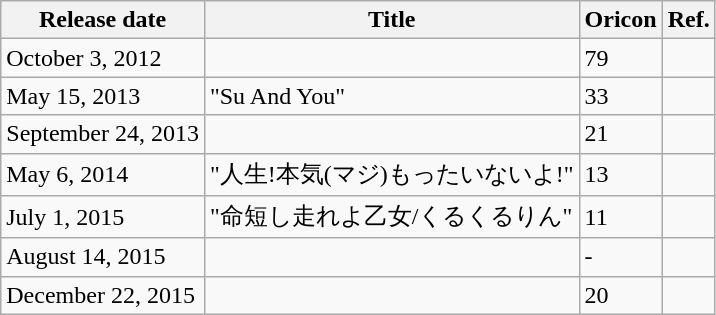<table class="wikitable">
<tr>
<th>Release date</th>
<th>Title</th>
<th>Oricon</th>
<th>Ref.</th>
</tr>
<tr>
<td>October 3, 2012</td>
<td></td>
<td>79</td>
<td></td>
</tr>
<tr>
<td>May 15, 2013</td>
<td>"Su And You"</td>
<td>33</td>
<td></td>
</tr>
<tr>
<td>September 24, 2013</td>
<td></td>
<td>21</td>
<td></td>
</tr>
<tr>
<td>May 6, 2014</td>
<td>"人生!本気(マジ)もったいないよ!"</td>
<td>13</td>
<td></td>
</tr>
<tr>
<td>July 1, 2015</td>
<td>"命短し走れよ乙女/くるくるりん"</td>
<td>11</td>
<td></td>
</tr>
<tr>
<td>August 14, 2015</td>
<td></td>
<td>-</td>
<td></td>
</tr>
<tr>
<td>December 22, 2015</td>
<td></td>
<td>20</td>
<td></td>
</tr>
</table>
